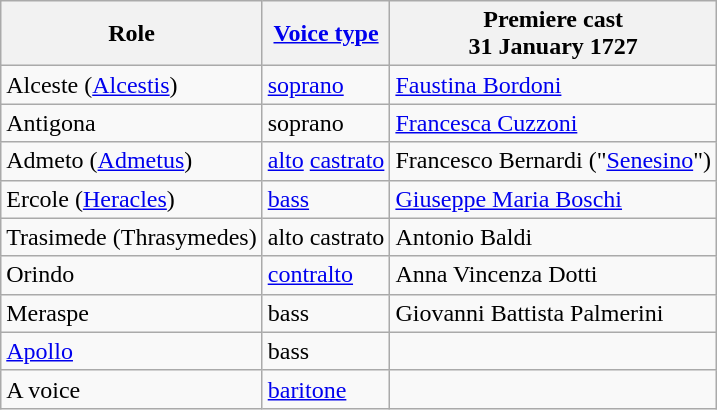<table class="wikitable">
<tr>
<th>Role</th>
<th><a href='#'>Voice type</a></th>
<th>Premiere cast<br>31 January 1727</th>
</tr>
<tr>
<td>Alceste (<a href='#'>Alcestis</a>)</td>
<td><a href='#'>soprano</a></td>
<td><a href='#'>Faustina Bordoni</a></td>
</tr>
<tr>
<td>Antigona</td>
<td>soprano</td>
<td><a href='#'>Francesca Cuzzoni</a></td>
</tr>
<tr>
<td>Admeto (<a href='#'>Admetus</a>)</td>
<td><a href='#'>alto</a> <a href='#'>castrato</a></td>
<td>Francesco Bernardi ("<a href='#'>Senesino</a>")</td>
</tr>
<tr>
<td>Ercole (<a href='#'>Heracles</a>)</td>
<td><a href='#'>bass</a></td>
<td><a href='#'>Giuseppe Maria Boschi</a></td>
</tr>
<tr>
<td>Trasimede (Thrasymedes)</td>
<td>alto castrato</td>
<td>Antonio Baldi</td>
</tr>
<tr>
<td>Orindo</td>
<td><a href='#'>contralto</a></td>
<td>Anna Vincenza Dotti</td>
</tr>
<tr>
<td>Meraspe</td>
<td>bass</td>
<td>Giovanni Battista Palmerini</td>
</tr>
<tr>
<td><a href='#'>Apollo</a></td>
<td>bass</td>
<td></td>
</tr>
<tr>
<td>A voice</td>
<td><a href='#'>baritone</a></td>
<td></td>
</tr>
</table>
